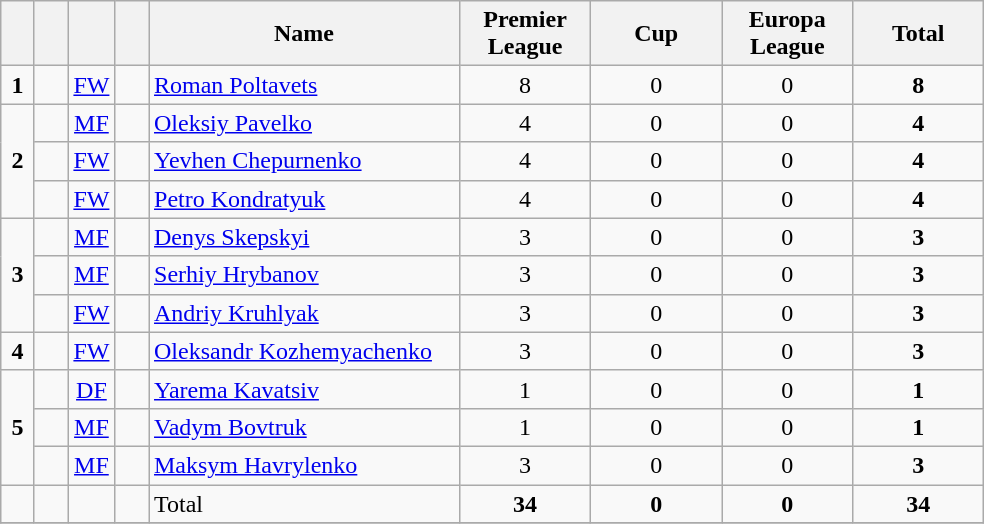<table class="wikitable" style="text-align:center">
<tr>
<th width=15></th>
<th width=15></th>
<th width=15></th>
<th width=15></th>
<th width=200>Name</th>
<th width=80><strong>Premier League</strong></th>
<th width=80><strong>Cup</strong></th>
<th width=80><strong>Europa League</strong></th>
<th width=80>Total</th>
</tr>
<tr>
<td><strong>1</strong></td>
<td></td>
<td><a href='#'>FW</a></td>
<td></td>
<td align=left><a href='#'>Roman Poltavets</a></td>
<td>8</td>
<td>0</td>
<td>0</td>
<td><strong>8</strong></td>
</tr>
<tr>
<td rowspan=3><strong>2</strong></td>
<td></td>
<td><a href='#'>MF</a></td>
<td></td>
<td align=left><a href='#'>Oleksiy Pavelko</a></td>
<td>4</td>
<td>0</td>
<td>0</td>
<td><strong>4</strong></td>
</tr>
<tr>
<td></td>
<td><a href='#'>FW</a></td>
<td></td>
<td align=left><a href='#'>Yevhen Chepurnenko</a></td>
<td>4</td>
<td>0</td>
<td>0</td>
<td><strong>4</strong></td>
</tr>
<tr>
<td></td>
<td><a href='#'>FW</a></td>
<td></td>
<td align=left><a href='#'>Petro Kondratyuk</a></td>
<td>4</td>
<td>0</td>
<td>0</td>
<td><strong>4</strong></td>
</tr>
<tr>
<td rowspan=3><strong>3</strong></td>
<td></td>
<td><a href='#'>MF</a></td>
<td></td>
<td align=left><a href='#'>Denys Skepskyi</a></td>
<td>3</td>
<td>0</td>
<td>0</td>
<td><strong>3</strong></td>
</tr>
<tr>
<td></td>
<td><a href='#'>MF</a></td>
<td></td>
<td align=left><a href='#'>Serhiy Hrybanov</a></td>
<td>3</td>
<td>0</td>
<td>0</td>
<td><strong>3</strong></td>
</tr>
<tr>
<td></td>
<td><a href='#'>FW</a></td>
<td></td>
<td align=left><a href='#'>Andriy Kruhlyak</a></td>
<td>3</td>
<td>0</td>
<td>0</td>
<td><strong>3</strong></td>
</tr>
<tr>
<td><strong>4</strong></td>
<td></td>
<td><a href='#'>FW</a></td>
<td></td>
<td align=left><a href='#'>Oleksandr Kozhemyachenko</a></td>
<td>3</td>
<td>0</td>
<td>0</td>
<td><strong>3</strong></td>
</tr>
<tr>
<td rowspan=3><strong>5</strong></td>
<td></td>
<td><a href='#'>DF</a></td>
<td></td>
<td align=left><a href='#'>Yarema Kavatsiv</a></td>
<td>1</td>
<td>0</td>
<td>0</td>
<td><strong>1</strong></td>
</tr>
<tr>
<td></td>
<td><a href='#'>MF</a></td>
<td></td>
<td align=left><a href='#'>Vadym Bovtruk</a></td>
<td>1</td>
<td>0</td>
<td>0</td>
<td><strong>1</strong></td>
</tr>
<tr>
<td></td>
<td><a href='#'>MF</a></td>
<td></td>
<td align=left><a href='#'>Maksym Havrylenko</a></td>
<td>3</td>
<td>0</td>
<td>0</td>
<td><strong>3</strong></td>
</tr>
<tr>
<td></td>
<td></td>
<td></td>
<td></td>
<td align=left>Total</td>
<td><strong>34</strong></td>
<td><strong>0</strong></td>
<td><strong>0</strong></td>
<td><strong>34</strong></td>
</tr>
<tr>
</tr>
</table>
